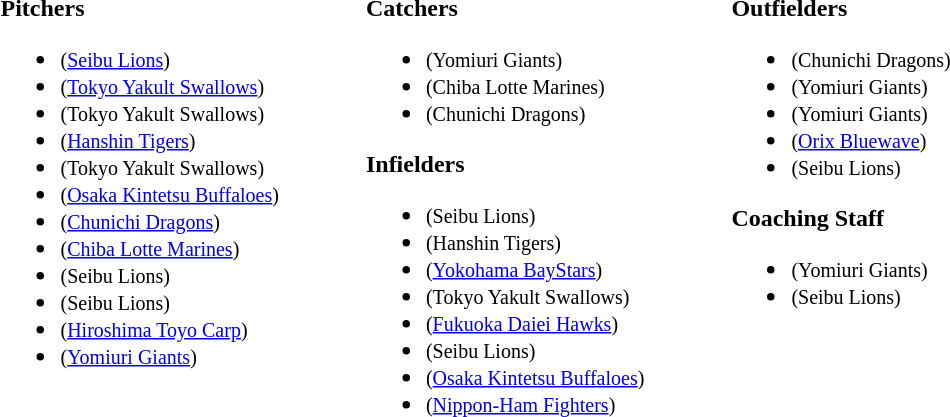<table>
<tr>
<td valign="top"><br><strong>Pitchers</strong><ul><li> <small>(<a href='#'>Seibu Lions</a>)</small></li><li> <small>(<a href='#'>Tokyo Yakult Swallows</a>)</small></li><li> <small>(Tokyo Yakult Swallows)</small></li><li> <small>(<a href='#'>Hanshin Tigers</a>)</small></li><li> <small>(Tokyo Yakult Swallows)</small></li><li> <small>(<a href='#'>Osaka Kintetsu Buffaloes</a>)</small></li><li> <small>(<a href='#'>Chunichi Dragons</a>)</small></li><li> <small>(<a href='#'>Chiba Lotte Marines</a>)</small></li><li> <small>(Seibu Lions)</small></li><li> <small>(Seibu Lions)</small></li><li> <small>(<a href='#'>Hiroshima Toyo Carp</a>)</small></li><li> <small>(<a href='#'>Yomiuri Giants</a>)</small></li></ul></td>
<td width="50"> </td>
<td valign="top"><br><strong>Catchers</strong><ul><li> <small>(Yomiuri Giants)</small></li><li> <small>(Chiba Lotte Marines)</small></li><li> <small>(Chunichi Dragons)</small></li></ul><strong>Infielders</strong><ul><li> <small>(Seibu Lions)</small></li><li> <small>(Hanshin Tigers)</small></li><li> <small>(<a href='#'>Yokohama BayStars</a>)</small></li><li> <small>(Tokyo Yakult Swallows)</small></li><li> <small>(<a href='#'>Fukuoka Daiei Hawks</a>)</small></li><li> <small>(Seibu Lions)</small></li><li> <small>(<a href='#'>Osaka Kintetsu Buffaloes</a>)</small></li><li> <small>(<a href='#'>Nippon-Ham Fighters</a>)</small></li></ul></td>
<td width="50"> </td>
<td valign="top"><br><strong>Outfielders</strong><ul><li> <small>(Chunichi Dragons)</small></li><li> <small>(Yomiuri Giants)</small></li><li> <small>(Yomiuri Giants)</small></li><li> <small>(<a href='#'>Orix Bluewave</a>)</small></li><li> <small>(Seibu Lions)</small></li></ul><strong>Coaching Staff</strong><ul><li> <small>(Yomiuri Giants)</small></li><li> <small>(Seibu Lions)</small></li></ul></td>
</tr>
</table>
